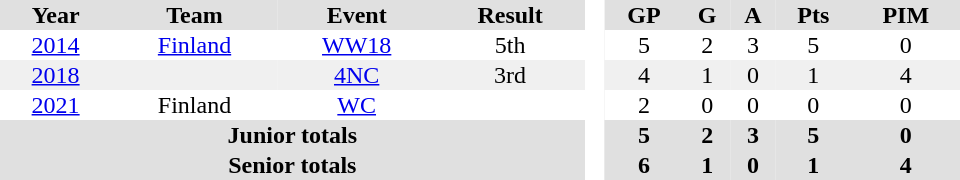<table border="0" cellpadding="1" cellspacing="0" style="text-align:center; width:40em">
<tr ALIGN="centre" bgcolor="#e0e0e0">
<th>Year</th>
<th>Team</th>
<th>Event</th>
<th>Result</th>
<th rowspan="99" bgcolor="#ffffff"> </th>
<th>GP</th>
<th>G</th>
<th>A</th>
<th>Pts</th>
<th>PIM</th>
</tr>
<tr>
<td><a href='#'>2014</a></td>
<td><a href='#'>Finland</a></td>
<td><a href='#'>WW18</a></td>
<td>5th</td>
<td>5</td>
<td>2</td>
<td>3</td>
<td>5</td>
<td>0</td>
</tr>
<tr bgcolor="#f0f0f0">
<td><a href='#'>2018</a></td>
<td></td>
<td><a href='#'>4NC</a></td>
<td>3rd</td>
<td>4</td>
<td>1</td>
<td>0</td>
<td>1</td>
<td>4</td>
</tr>
<tr>
<td><a href='#'>2021</a></td>
<td>Finland</td>
<td><a href='#'>WC</a></td>
<td></td>
<td>2</td>
<td>0</td>
<td>0</td>
<td>0</td>
<td>0</td>
</tr>
<tr ALIGN="centre" bgcolor="#e0e0e0">
<th colspan=4>Junior totals</th>
<th>5</th>
<th>2</th>
<th>3</th>
<th>5</th>
<th>0</th>
</tr>
<tr ALIGN="centre" bgcolor="#e0e0e0">
<th colspan=4>Senior totals</th>
<th>6</th>
<th>1</th>
<th>0</th>
<th>1</th>
<th>4</th>
</tr>
</table>
